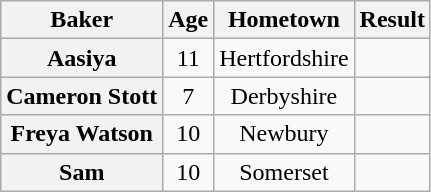<table class="wikitable sortable" style="display:inline-table; text-align:center">
<tr>
<th scope="col">Baker</th>
<th scope="col">Age</th>
<th scope="col">Hometown</th>
<th scope="col">Result</th>
</tr>
<tr>
<th scope="row">Aasiya</th>
<td>11</td>
<td>Hertfordshire</td>
<td></td>
</tr>
<tr>
<th scope="row">Cameron Stott</th>
<td>7</td>
<td>Derbyshire</td>
<td></td>
</tr>
<tr>
<th scope="row">Freya Watson</th>
<td>10</td>
<td>Newbury</td>
<td></td>
</tr>
<tr>
<th scope="row">Sam</th>
<td>10</td>
<td>Somerset</td>
<td></td>
</tr>
</table>
